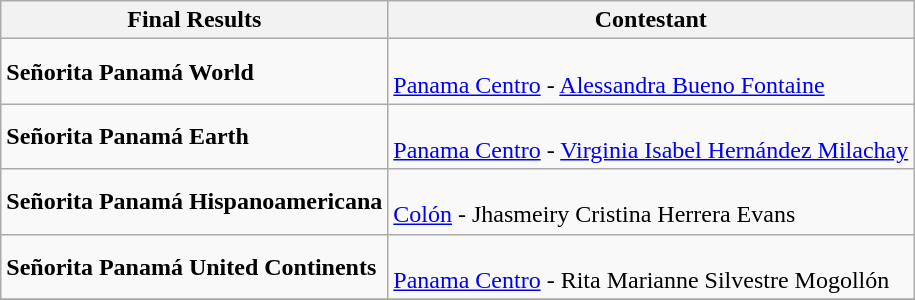<table class="wikitable" border="1">
<tr>
<th>Final Results</th>
<th>Contestant</th>
</tr>
<tr>
<td><strong>Señorita Panamá World</strong></td>
<td><br><a href='#'>Panama Centro</a> - <a href='#'>Alessandra Bueno Fontaine</a></td>
</tr>
<tr>
<td><strong>Señorita Panamá Earth</strong></td>
<td><br><a href='#'>Panama Centro</a> - <a href='#'>Virginia Isabel Hernández Milachay</a></td>
</tr>
<tr>
<td><strong>Señorita Panamá Hispanoamericana</strong></td>
<td><br><a href='#'>Colón</a> - Jhasmeiry Cristina Herrera Evans</td>
</tr>
<tr>
<td><strong>Señorita Panamá United Continents</strong></td>
<td><br><a href='#'>Panama Centro</a> - Rita Marianne Silvestre Mogollón</td>
</tr>
<tr>
</tr>
</table>
